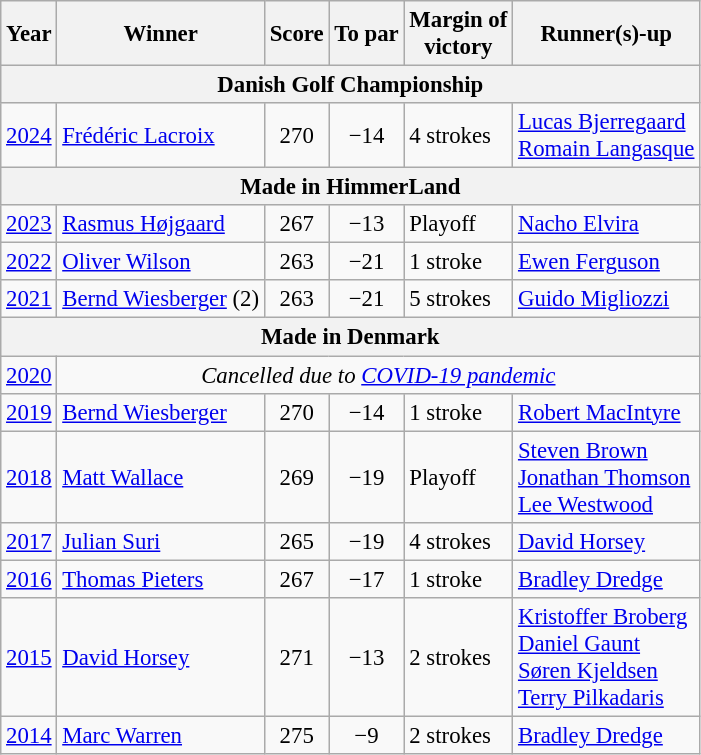<table class=wikitable style="font-size:95%">
<tr>
<th>Year</th>
<th>Winner</th>
<th>Score</th>
<th>To par</th>
<th>Margin of<br>victory</th>
<th>Runner(s)-up</th>
</tr>
<tr>
<th colspan=7>Danish Golf Championship</th>
</tr>
<tr>
<td><a href='#'>2024</a></td>
<td> <a href='#'>Frédéric Lacroix</a></td>
<td align=center>270</td>
<td align=center>−14</td>
<td>4 strokes</td>
<td> <a href='#'>Lucas Bjerregaard</a><br> <a href='#'>Romain Langasque</a></td>
</tr>
<tr>
<th colspan=7>Made in HimmerLand</th>
</tr>
<tr>
<td><a href='#'>2023</a></td>
<td> <a href='#'>Rasmus Højgaard</a></td>
<td align=center>267</td>
<td align=center>−13</td>
<td>Playoff</td>
<td> <a href='#'>Nacho Elvira</a></td>
</tr>
<tr>
<td><a href='#'>2022</a></td>
<td> <a href='#'>Oliver Wilson</a></td>
<td align=center>263</td>
<td align=center>−21</td>
<td>1 stroke</td>
<td> <a href='#'>Ewen Ferguson</a></td>
</tr>
<tr>
<td><a href='#'>2021</a></td>
<td> <a href='#'>Bernd Wiesberger</a> (2)</td>
<td align=center>263</td>
<td align=center>−21</td>
<td>5 strokes</td>
<td> <a href='#'>Guido Migliozzi</a></td>
</tr>
<tr>
<th colspan=7>Made in Denmark</th>
</tr>
<tr>
<td><a href='#'>2020</a></td>
<td colspan=5 align=center><em>Cancelled due to <a href='#'>COVID-19 pandemic</a></em></td>
</tr>
<tr>
<td><a href='#'>2019</a></td>
<td> <a href='#'>Bernd Wiesberger</a></td>
<td align=center>270</td>
<td align=center>−14</td>
<td>1 stroke</td>
<td> <a href='#'>Robert MacIntyre</a></td>
</tr>
<tr>
<td><a href='#'>2018</a></td>
<td> <a href='#'>Matt Wallace</a></td>
<td align=center>269</td>
<td align=center>−19</td>
<td>Playoff</td>
<td> <a href='#'>Steven Brown</a><br> <a href='#'>Jonathan Thomson</a><br> <a href='#'>Lee Westwood</a></td>
</tr>
<tr>
<td><a href='#'>2017</a></td>
<td> <a href='#'>Julian Suri</a></td>
<td align=center>265</td>
<td align=center>−19</td>
<td>4 strokes</td>
<td> <a href='#'>David Horsey</a></td>
</tr>
<tr>
<td><a href='#'>2016</a></td>
<td> <a href='#'>Thomas Pieters</a></td>
<td align=center>267</td>
<td align=center>−17</td>
<td>1 stroke</td>
<td> <a href='#'>Bradley Dredge</a></td>
</tr>
<tr>
<td><a href='#'>2015</a></td>
<td> <a href='#'>David Horsey</a></td>
<td align=center>271</td>
<td align=center>−13</td>
<td>2 strokes</td>
<td> <a href='#'>Kristoffer Broberg</a><br> <a href='#'>Daniel Gaunt</a><br> <a href='#'>Søren Kjeldsen</a><br> <a href='#'>Terry Pilkadaris</a></td>
</tr>
<tr>
<td><a href='#'>2014</a></td>
<td> <a href='#'>Marc Warren</a></td>
<td align=center>275</td>
<td align=center>−9</td>
<td>2 strokes</td>
<td> <a href='#'>Bradley Dredge</a></td>
</tr>
</table>
